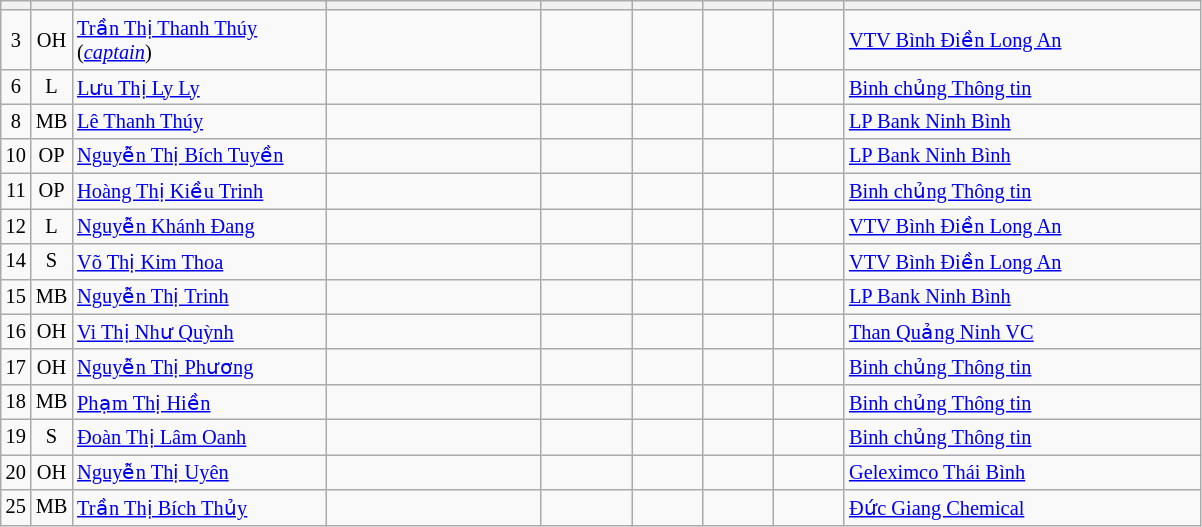<table class="wikitable sortable mw-collapsible" style="font-size:85%; text-align:left;">
<tr>
<th></th>
<th></th>
<th style="width:12em"></th>
<th style="width:10em"></th>
<th style="width:4em"></th>
<th style="width:3em"></th>
<th style="width:3em"></th>
<th style="width:3em"></th>
<th style="width:17em"></th>
</tr>
<tr>
<td align=center>3</td>
<td align=center>OH</td>
<td align=left><a href='#'>Trần Thị Thanh Thúy</a> (<em><a href='#'>captain</a></em>)</td>
<td></td>
<td></td>
<td></td>
<td></td>
<td></td>
<td align=left> <a href='#'>VTV Bình Điền Long An</a></td>
</tr>
<tr>
<td align=center>6</td>
<td align=center>L</td>
<td align=left><a href='#'>Lưu Thị Ly Ly</a></td>
<td></td>
<td></td>
<td></td>
<td></td>
<td></td>
<td align=left> <a href='#'>Binh chủng Thông tin</a></td>
</tr>
<tr>
<td align=center>8</td>
<td align=center>MB</td>
<td align=left><a href='#'>Lê Thanh Thúy</a></td>
<td></td>
<td></td>
<td></td>
<td></td>
<td></td>
<td align=left> <a href='#'>LP Bank Ninh Bình</a></td>
</tr>
<tr>
<td align=center>10</td>
<td align=center>OP</td>
<td align=left><a href='#'>Nguyễn Thị Bích Tuyền</a></td>
<td></td>
<td></td>
<td></td>
<td></td>
<td></td>
<td align="left"> <a href='#'>LP Bank Ninh Bình</a></td>
</tr>
<tr>
<td align=center>11</td>
<td align=center>OP</td>
<td align=left><a href='#'>Hoàng Thị Kiều Trinh</a></td>
<td></td>
<td></td>
<td></td>
<td></td>
<td></td>
<td align=left> <a href='#'>Binh chủng Thông tin</a></td>
</tr>
<tr>
<td align=center>12</td>
<td align=center>L</td>
<td align=left><a href='#'>Nguyễn Khánh Đang</a></td>
<td></td>
<td></td>
<td></td>
<td></td>
<td></td>
<td align=left> <a href='#'>VTV Bình Điền Long An</a></td>
</tr>
<tr>
<td align=center>14</td>
<td align=center>S</td>
<td align=left><a href='#'>Võ Thị Kim Thoa</a></td>
<td></td>
<td></td>
<td></td>
<td></td>
<td></td>
<td align=left> <a href='#'>VTV Bình Điền Long An</a></td>
</tr>
<tr>
<td align=center>15</td>
<td align=center>MB</td>
<td align=left><a href='#'>Nguyễn Thị Trinh</a></td>
<td></td>
<td></td>
<td></td>
<td></td>
<td></td>
<td align=left> <a href='#'>LP Bank Ninh Bình</a></td>
</tr>
<tr>
<td align=center>16</td>
<td align=center>OH</td>
<td align=left><a href='#'>Vi Thị Như Quỳnh</a></td>
<td></td>
<td></td>
<td></td>
<td></td>
<td></td>
<td align=left> <a href='#'>Than Quảng Ninh VC</a></td>
</tr>
<tr>
<td align=center>17</td>
<td align=center>OH</td>
<td align=left><a href='#'>Nguyễn Thị Phương</a></td>
<td></td>
<td></td>
<td></td>
<td></td>
<td></td>
<td align=left> <a href='#'>Binh chủng Thông tin</a></td>
</tr>
<tr>
<td align=center>18</td>
<td align=center>MB</td>
<td align=left><a href='#'>Phạm Thị Hiền</a></td>
<td></td>
<td></td>
<td></td>
<td></td>
<td></td>
<td align="left"> <a href='#'>Binh chủng Thông tin</a></td>
</tr>
<tr>
<td align=center>19</td>
<td align=center>S</td>
<td align=left><a href='#'>Đoàn Thị Lâm Oanh</a></td>
<td></td>
<td></td>
<td></td>
<td></td>
<td></td>
<td align=left> <a href='#'>Binh chủng Thông tin</a></td>
</tr>
<tr>
<td align=center>20</td>
<td align=center>OH</td>
<td align=left><a href='#'>Nguyễn Thị Uyên</a></td>
<td></td>
<td></td>
<td></td>
<td></td>
<td></td>
<td align=left> <a href='#'>Geleximco Thái Bình</a></td>
</tr>
<tr>
<td align=center>25</td>
<td align=center>MB</td>
<td align=left><a href='#'>Trần Thị Bích Thủy</a></td>
<td></td>
<td></td>
<td></td>
<td></td>
<td></td>
<td align=left> <a href='#'>Đức Giang Chemical</a></td>
</tr>
</table>
